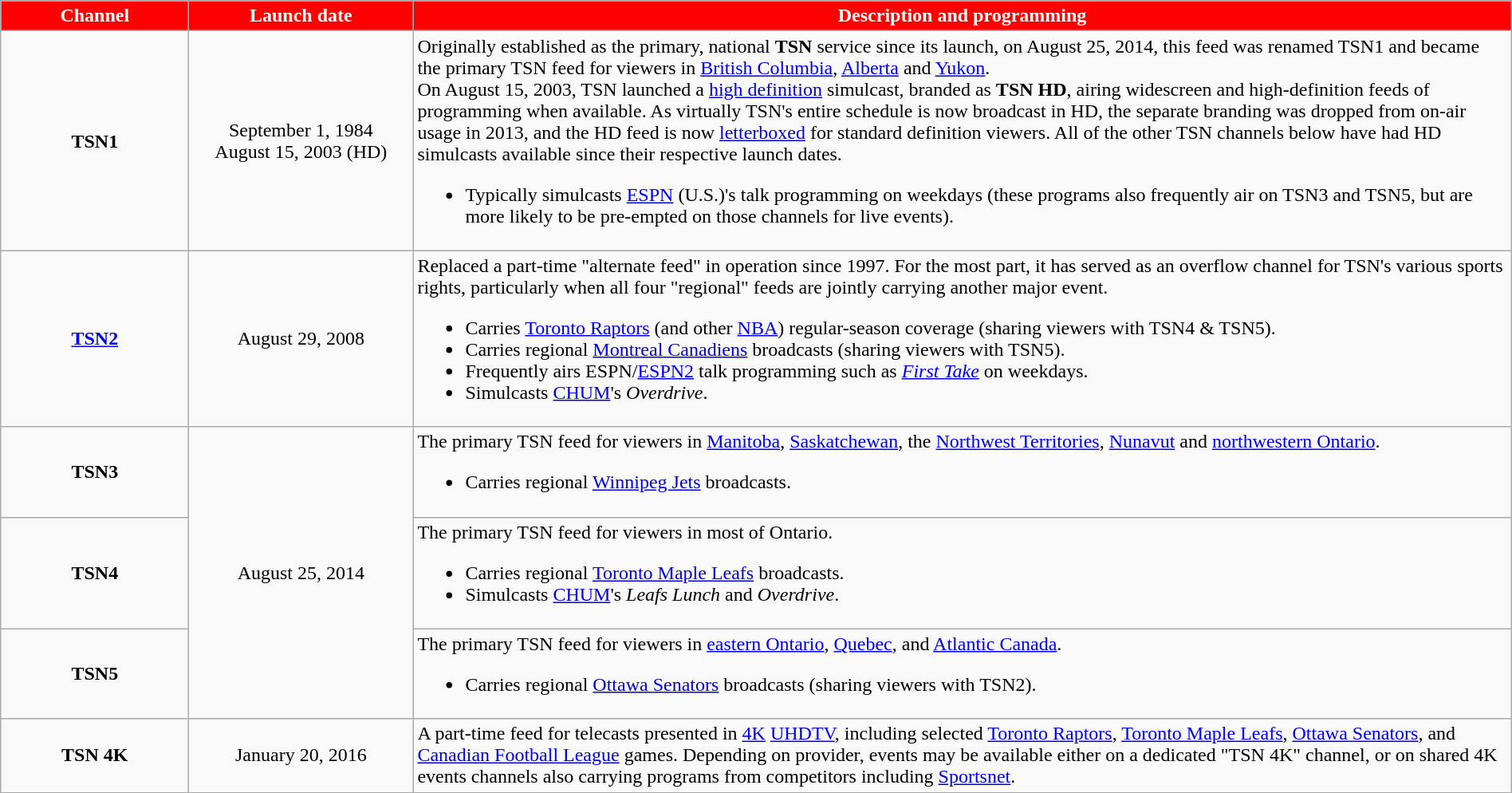<table class="wikitable" text-align: center; width="100%">
<tr style="color:white;">
<th style="background-color:red;color:white;">Channel</th>
<th style="background-color:red;color:white;">Launch date</th>
<th style="background-color:red;color:white;">Description and programming</th>
</tr>
<tr>
<td align="center" width="150px"><strong>TSN1</strong></td>
<td align="center" width="180px">September 1, 1984 <br> August 15, 2003 (HD)</td>
<td>Originally established as the primary, national <strong>TSN</strong> service since its launch, on August 25, 2014, this feed was renamed TSN1 and became the primary TSN feed for viewers in <a href='#'>British Columbia</a>, <a href='#'>Alberta</a> and <a href='#'>Yukon</a>.<br>On August 15, 2003, TSN launched a <a href='#'>high definition</a> simulcast, branded as <strong>TSN HD</strong>, airing widescreen and high-definition feeds of programming when available. As virtually TSN's entire schedule is now broadcast in HD, the separate branding was dropped from on-air usage in 2013, and the HD feed is now <a href='#'>letterboxed</a> for standard definition viewers. All of the other TSN channels below have had HD simulcasts available since their respective launch dates.<ul><li>Typically simulcasts <a href='#'>ESPN</a> (U.S.)'s talk programming on weekdays (these programs also frequently air on TSN3 and TSN5, but are more likely to be pre-empted on those channels for live events).</li></ul></td>
</tr>
<tr>
<td align="center" width="150px"><strong><a href='#'>TSN2</a></strong></td>
<td align="center" width="180px">August 29, 2008</td>
<td>Replaced a part-time "alternate feed" in operation since 1997. For the most part, it has served as an overflow channel for TSN's various sports rights, particularly when all four "regional" feeds are jointly carrying another major event.<br><ul><li>Carries <a href='#'>Toronto Raptors</a> (and other <a href='#'>NBA</a>) regular-season coverage (sharing viewers with TSN4 & TSN5).</li><li>Carries regional <a href='#'>Montreal Canadiens</a> broadcasts (sharing viewers with TSN5).</li><li>Frequently airs ESPN/<a href='#'>ESPN2</a> talk programming such as <em><a href='#'>First Take</a></em> on weekdays.</li><li>Simulcasts <a href='#'>CHUM</a>'s <em>Overdrive</em>.</li></ul></td>
</tr>
<tr>
<td align="center" width="150px"><strong>TSN3</strong></td>
<td rowspan="3" align="center" width="180px">August 25, 2014</td>
<td>The primary TSN feed for viewers in <a href='#'>Manitoba</a>, <a href='#'>Saskatchewan</a>, the <a href='#'>Northwest Territories</a>, <a href='#'>Nunavut</a> and <a href='#'>northwestern Ontario</a>.<br><ul><li>Carries regional <a href='#'>Winnipeg Jets</a> broadcasts.</li></ul></td>
</tr>
<tr>
<td align="center" width="150px"><strong>TSN4</strong></td>
<td>The primary TSN feed for viewers in most of Ontario.<br><ul><li>Carries regional <a href='#'>Toronto Maple Leafs</a> broadcasts.</li><li>Simulcasts <a href='#'>CHUM</a>'s <em>Leafs Lunch</em> and <em>Overdrive</em>.</li></ul></td>
</tr>
<tr>
<td align="center" width="150px"><strong>TSN5</strong></td>
<td>The primary TSN feed for viewers in <a href='#'>eastern Ontario</a>, <a href='#'>Quebec</a>, and <a href='#'>Atlantic Canada</a>.<br><ul><li>Carries regional <a href='#'>Ottawa Senators</a> broadcasts (sharing viewers with TSN2).</li></ul></td>
</tr>
<tr>
<td align="center" width="150px"><strong>TSN 4K</strong></td>
<td align="center">January 20, 2016</td>
<td>A part-time feed for telecasts presented in <a href='#'>4K</a> <a href='#'>UHDTV</a>, including selected <a href='#'>Toronto Raptors</a>, <a href='#'>Toronto Maple Leafs</a>, <a href='#'>Ottawa Senators</a>, and <a href='#'>Canadian Football League</a> games. Depending on provider, events may be available either on a dedicated "TSN 4K" channel, or on shared 4K events channels also carrying programs from competitors including <a href='#'>Sportsnet</a>.</td>
</tr>
</table>
